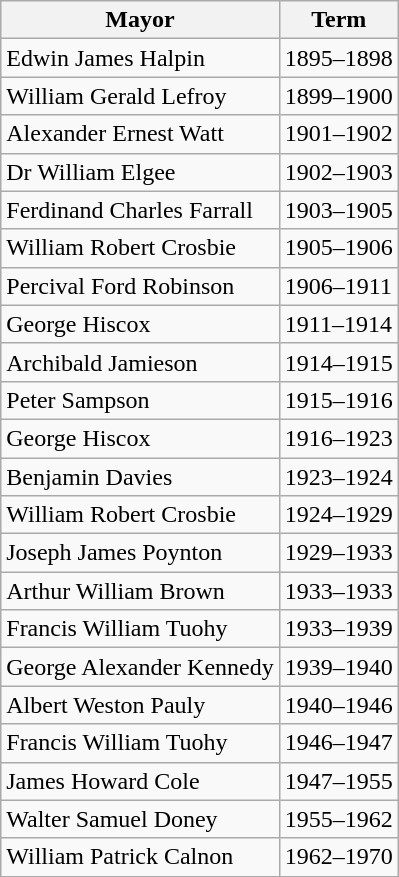<table class="wikitable">
<tr>
<th>Mayor</th>
<th>Term</th>
</tr>
<tr>
<td>Edwin James Halpin</td>
<td>1895–1898</td>
</tr>
<tr>
<td>William Gerald Lefroy</td>
<td>1899–1900</td>
</tr>
<tr>
<td>Alexander Ernest Watt</td>
<td>1901–1902</td>
</tr>
<tr>
<td>Dr William Elgee</td>
<td>1902–1903</td>
</tr>
<tr>
<td>Ferdinand Charles Farrall</td>
<td>1903–1905</td>
</tr>
<tr>
<td>William Robert Crosbie</td>
<td>1905–1906</td>
</tr>
<tr>
<td>Percival Ford Robinson</td>
<td>1906–1911</td>
</tr>
<tr>
<td>George Hiscox</td>
<td>1911–1914</td>
</tr>
<tr>
<td>Archibald Jamieson</td>
<td>1914–1915</td>
</tr>
<tr>
<td>Peter Sampson</td>
<td>1915–1916</td>
</tr>
<tr>
<td>George Hiscox</td>
<td>1916–1923</td>
</tr>
<tr>
<td>Benjamin Davies</td>
<td>1923–1924</td>
</tr>
<tr>
<td>William Robert Crosbie</td>
<td>1924–1929</td>
</tr>
<tr>
<td>Joseph James Poynton</td>
<td>1929–1933</td>
</tr>
<tr>
<td>Arthur William Brown</td>
<td>1933–1933</td>
</tr>
<tr>
<td>Francis William Tuohy</td>
<td>1933–1939</td>
</tr>
<tr>
<td>George Alexander Kennedy</td>
<td>1939–1940</td>
</tr>
<tr>
<td>Albert Weston Pauly</td>
<td>1940–1946</td>
</tr>
<tr>
<td>Francis William Tuohy</td>
<td>1946–1947</td>
</tr>
<tr>
<td>James Howard Cole</td>
<td>1947–1955</td>
</tr>
<tr>
<td>Walter Samuel Doney</td>
<td>1955–1962</td>
</tr>
<tr>
<td>William Patrick Calnon</td>
<td>1962–1970</td>
</tr>
</table>
